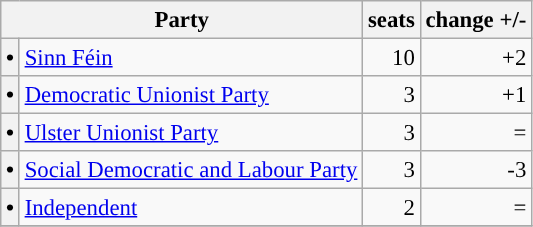<table class="wikitable" style="font-size: 95%;">
<tr>
<th colspan=2>Party</th>
<th>seats</th>
<th>change +/-</th>
</tr>
<tr>
<th style="background-color: "><span>•</span></th>
<td><a href='#'>Sinn Féin</a></td>
<td align="right">10</td>
<td align="right">+2</td>
</tr>
<tr>
<th style="background-color: "><span>•</span></th>
<td><a href='#'>Democratic Unionist Party</a></td>
<td align="right">3</td>
<td align="right">+1</td>
</tr>
<tr>
<th style="background-color: "><span>•</span></th>
<td><a href='#'>Ulster Unionist Party</a></td>
<td align="right">3</td>
<td align="right">=</td>
</tr>
<tr>
<th style="background-color: "><span>•</span></th>
<td><a href='#'>Social Democratic and Labour Party</a></td>
<td align="right">3</td>
<td align="right">-3</td>
</tr>
<tr>
<th style="background-color: "><span>•</span></th>
<td><a href='#'>Independent</a></td>
<td align="right">2</td>
<td align="right">=</td>
</tr>
<tr>
</tr>
</table>
